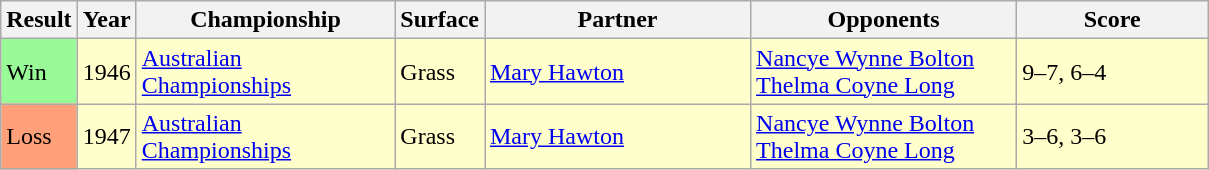<table class="sortable wikitable">
<tr>
<th style="width:40px">Result</th>
<th style="width:30px">Year</th>
<th style="width:165px">Championship</th>
<th style="width:50px">Surface</th>
<th style="width:170px">Partner</th>
<th style="width:170px">Opponents</th>
<th style="width:120px" class="unsortable">Score</th>
</tr>
<tr style="background:#ffc;">
<td style="background:#98fb98;">Win</td>
<td>1946</td>
<td><a href='#'>Australian Championships</a></td>
<td>Grass</td>
<td> <a href='#'>Mary Hawton</a></td>
<td> <a href='#'>Nancye Wynne Bolton</a> <br>  <a href='#'>Thelma Coyne Long</a></td>
<td>9–7, 6–4</td>
</tr>
<tr style="background:#ffc;">
<td style="background:#ffa07a;">Loss</td>
<td>1947</td>
<td><a href='#'>Australian Championships</a></td>
<td>Grass</td>
<td> <a href='#'>Mary Hawton</a></td>
<td> <a href='#'>Nancye Wynne Bolton</a> <br>  <a href='#'>Thelma Coyne Long</a></td>
<td>3–6, 3–6</td>
</tr>
</table>
